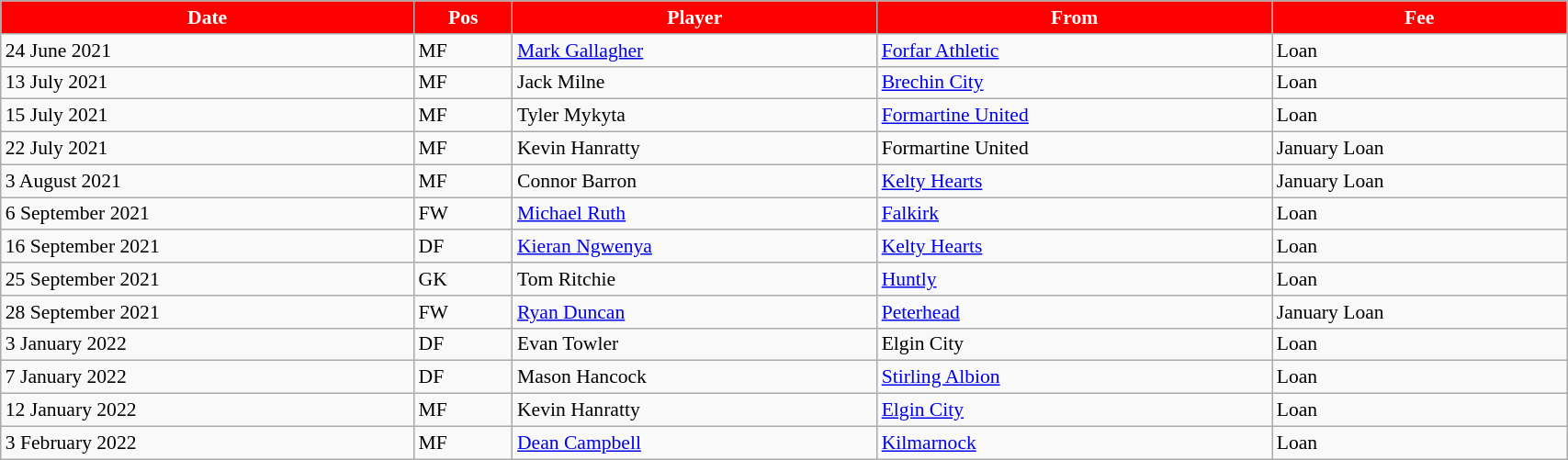<table class="wikitable" style="text-align:center; font-size:90%;width:90%; text-align:left">
<tr>
<th style="background:#FF0000; color:#FFFFFF;" scope="col"><strong>Date</strong></th>
<th style="background:#FF0000; color:#FFFFFF;" scope="col"><strong>Pos</strong></th>
<th style="background:#FF0000; color:#FFFFFF;" scope="col"><strong>Player</strong></th>
<th style="background:#FF0000; color:#FFFFFF;" scope="col"><strong>From</strong></th>
<th style="background:#FF0000; color:#FFFFFF;" scope="col"><strong>Fee</strong></th>
</tr>
<tr>
<td>24 June 2021</td>
<td>MF</td>
<td> <a href='#'>Mark Gallagher</a></td>
<td> <a href='#'>Forfar Athletic</a></td>
<td>Loan</td>
</tr>
<tr>
<td>13 July 2021</td>
<td>MF</td>
<td> Jack Milne</td>
<td> <a href='#'>Brechin City</a></td>
<td>Loan</td>
</tr>
<tr>
<td>15 July 2021</td>
<td>MF</td>
<td> Tyler Mykyta</td>
<td> <a href='#'>Formartine United</a></td>
<td>Loan</td>
</tr>
<tr>
<td>22 July 2021</td>
<td>MF</td>
<td> Kevin Hanratty</td>
<td> Formartine United</td>
<td>January Loan</td>
</tr>
<tr>
<td>3 August 2021</td>
<td>MF</td>
<td> Connor Barron</td>
<td> <a href='#'>Kelty Hearts</a></td>
<td>January Loan</td>
</tr>
<tr>
<td>6 September 2021</td>
<td>FW</td>
<td> <a href='#'>Michael Ruth</a></td>
<td> <a href='#'>Falkirk</a></td>
<td>Loan</td>
</tr>
<tr>
<td>16 September 2021</td>
<td>DF</td>
<td> <a href='#'>Kieran Ngwenya</a></td>
<td> <a href='#'>Kelty Hearts</a></td>
<td>Loan</td>
</tr>
<tr>
<td>25 September 2021</td>
<td>GK</td>
<td> Tom Ritchie</td>
<td> <a href='#'>Huntly</a></td>
<td>Loan</td>
</tr>
<tr>
<td>28 September 2021</td>
<td>FW</td>
<td> <a href='#'>Ryan Duncan</a></td>
<td> <a href='#'>Peterhead</a></td>
<td>January Loan</td>
</tr>
<tr>
<td>3 January 2022</td>
<td>DF</td>
<td> Evan Towler</td>
<td> Elgin City</td>
<td>Loan</td>
</tr>
<tr>
<td>7 January 2022</td>
<td>DF</td>
<td> Mason Hancock</td>
<td> <a href='#'>Stirling Albion</a></td>
<td>Loan</td>
</tr>
<tr>
<td>12 January 2022</td>
<td>MF</td>
<td> Kevin Hanratty</td>
<td> <a href='#'>Elgin City</a></td>
<td>Loan</td>
</tr>
<tr>
<td>3 February 2022</td>
<td>MF</td>
<td> <a href='#'>Dean Campbell</a></td>
<td> <a href='#'>Kilmarnock</a></td>
<td>Loan</td>
</tr>
</table>
